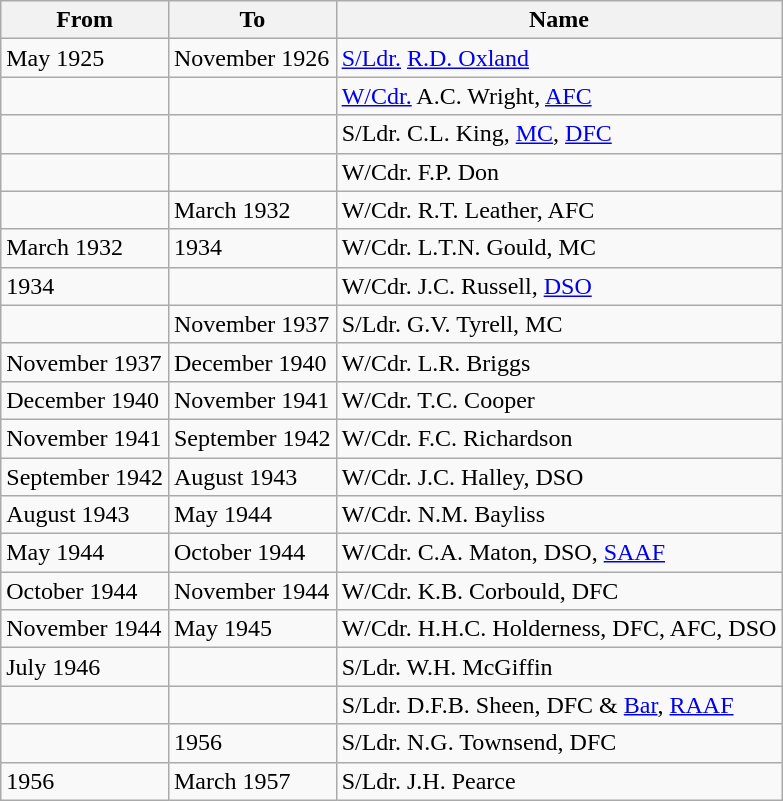<table class="wikitable">
<tr>
<th>From</th>
<th>To</th>
<th>Name</th>
</tr>
<tr>
<td>May 1925</td>
<td>November 1926</td>
<td><a href='#'>S/Ldr.</a> <a href='#'>R.D. Oxland</a></td>
</tr>
<tr>
<td></td>
<td></td>
<td><a href='#'>W/Cdr.</a> A.C. Wright, <a href='#'>AFC</a></td>
</tr>
<tr>
<td></td>
<td></td>
<td>S/Ldr. C.L. King, <a href='#'>MC</a>, <a href='#'>DFC</a></td>
</tr>
<tr>
<td></td>
<td></td>
<td>W/Cdr. F.P. Don</td>
</tr>
<tr>
<td></td>
<td>March 1932</td>
<td>W/Cdr. R.T. Leather, AFC</td>
</tr>
<tr>
<td>March 1932</td>
<td>1934</td>
<td>W/Cdr. L.T.N. Gould, MC</td>
</tr>
<tr>
<td>1934</td>
<td></td>
<td>W/Cdr. J.C. Russell, <a href='#'>DSO</a></td>
</tr>
<tr>
<td></td>
<td>November 1937</td>
<td>S/Ldr. G.V. Tyrell, MC</td>
</tr>
<tr>
<td>November 1937</td>
<td>December 1940</td>
<td>W/Cdr. L.R. Briggs</td>
</tr>
<tr>
<td>December 1940</td>
<td>November 1941</td>
<td>W/Cdr. T.C. Cooper</td>
</tr>
<tr>
<td>November 1941</td>
<td>September 1942</td>
<td>W/Cdr. F.C. Richardson</td>
</tr>
<tr>
<td>September 1942</td>
<td>August 1943</td>
<td>W/Cdr. J.C. Halley, DSO</td>
</tr>
<tr>
<td>August 1943</td>
<td>May 1944</td>
<td>W/Cdr. N.M. Bayliss</td>
</tr>
<tr>
<td>May 1944</td>
<td>October 1944</td>
<td>W/Cdr. C.A. Maton, DSO, <a href='#'>SAAF</a></td>
</tr>
<tr>
<td>October 1944</td>
<td>November 1944</td>
<td>W/Cdr. K.B. Corbould, DFC</td>
</tr>
<tr>
<td>November 1944</td>
<td>May 1945</td>
<td>W/Cdr. H.H.C. Holderness, DFC, AFC, DSO</td>
</tr>
<tr>
<td>July 1946</td>
<td></td>
<td>S/Ldr. W.H. McGiffin</td>
</tr>
<tr>
<td></td>
<td></td>
<td>S/Ldr. D.F.B. Sheen, DFC & <a href='#'>Bar</a>, <a href='#'>RAAF</a></td>
</tr>
<tr>
<td></td>
<td>1956</td>
<td>S/Ldr. N.G. Townsend, DFC</td>
</tr>
<tr>
<td>1956</td>
<td>March 1957</td>
<td>S/Ldr. J.H. Pearce</td>
</tr>
</table>
